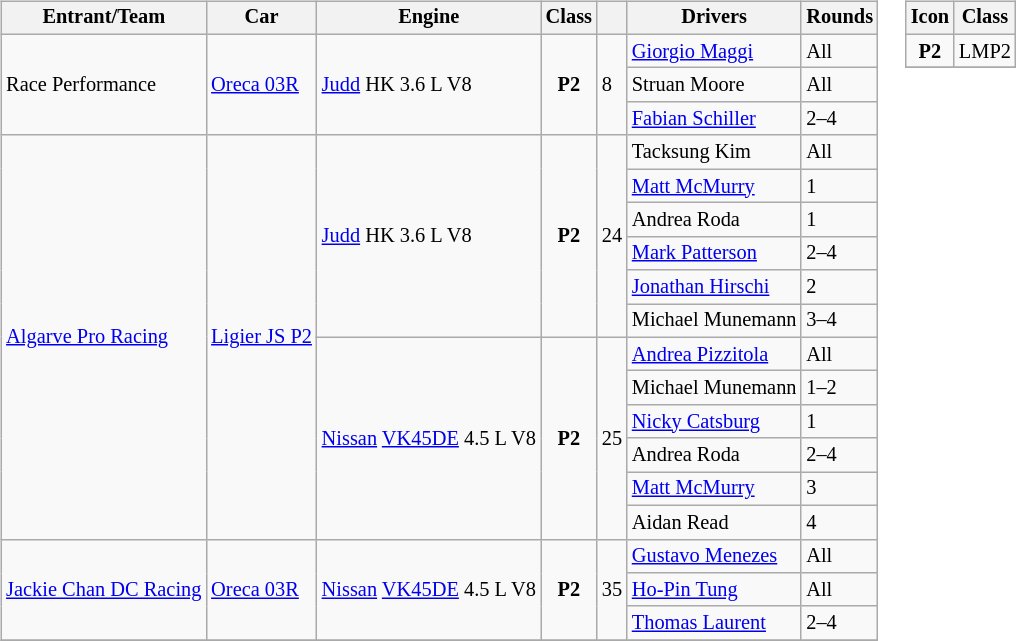<table>
<tr>
<td><br><table class="wikitable" style="font-size: 85%">
<tr>
<th>Entrant/Team</th>
<th>Car</th>
<th>Engine</th>
<th>Class</th>
<th></th>
<th>Drivers</th>
<th>Rounds</th>
</tr>
<tr>
<td rowspan=3> Race Performance</td>
<td rowspan=3><a href='#'>Oreca 03R</a></td>
<td rowspan=3><a href='#'>Judd</a> HK 3.6 L V8</td>
<td align=center rowspan=3><strong><span>P2</span></strong></td>
<td rowspan=3>8</td>
<td> <a href='#'>Giorgio Maggi</a></td>
<td>All</td>
</tr>
<tr>
<td> Struan Moore</td>
<td>All</td>
</tr>
<tr>
<td> <a href='#'>Fabian Schiller</a></td>
<td>2–4</td>
</tr>
<tr>
<td rowspan=12> <a href='#'>Algarve Pro Racing</a></td>
<td rowspan=12><a href='#'>Ligier JS P2</a></td>
<td rowspan=6><a href='#'>Judd</a> HK 3.6 L V8</td>
<td align=center rowspan=6><strong><span>P2</span></strong></td>
<td rowspan=6>24</td>
<td> Tacksung Kim</td>
<td>All</td>
</tr>
<tr>
<td> <a href='#'>Matt McMurry</a></td>
<td>1</td>
</tr>
<tr>
<td> Andrea Roda</td>
<td>1</td>
</tr>
<tr>
<td> <a href='#'>Mark Patterson</a></td>
<td>2–4</td>
</tr>
<tr>
<td> <a href='#'>Jonathan Hirschi</a></td>
<td>2</td>
</tr>
<tr>
<td> Michael Munemann</td>
<td>3–4</td>
</tr>
<tr>
<td rowspan=6><a href='#'>Nissan</a> <a href='#'>VK45DE</a> 4.5 L V8</td>
<td align=center rowspan=6><strong><span>P2</span></strong></td>
<td rowspan=6>25</td>
<td> <a href='#'>Andrea Pizzitola</a></td>
<td>All</td>
</tr>
<tr>
<td> Michael Munemann</td>
<td>1–2</td>
</tr>
<tr>
<td> <a href='#'>Nicky Catsburg</a></td>
<td>1</td>
</tr>
<tr>
<td> Andrea Roda</td>
<td>2–4</td>
</tr>
<tr>
<td> <a href='#'>Matt McMurry</a></td>
<td>3</td>
</tr>
<tr>
<td> Aidan Read</td>
<td>4</td>
</tr>
<tr>
<td rowspan=3> <a href='#'>Jackie Chan DC Racing</a></td>
<td rowspan=3><a href='#'>Oreca 03R</a></td>
<td rowspan=3><a href='#'>Nissan</a> <a href='#'>VK45DE</a> 4.5 L V8</td>
<td align=center rowspan=3><strong><span>P2</span></strong></td>
<td rowspan=3>35</td>
<td> <a href='#'>Gustavo Menezes</a></td>
<td>All</td>
</tr>
<tr>
<td> <a href='#'>Ho-Pin Tung</a></td>
<td>All</td>
</tr>
<tr>
<td> <a href='#'>Thomas Laurent</a></td>
<td>2–4</td>
</tr>
<tr>
</tr>
</table>
</td>
<td valign="top"><br><table class="wikitable" style="font-size: 85%;">
<tr>
<th>Icon</th>
<th>Class</th>
</tr>
<tr>
<td align=center><strong><span>P2</span></strong></td>
<td>LMP2</td>
</tr>
<tr>
</tr>
</table>
</td>
</tr>
</table>
